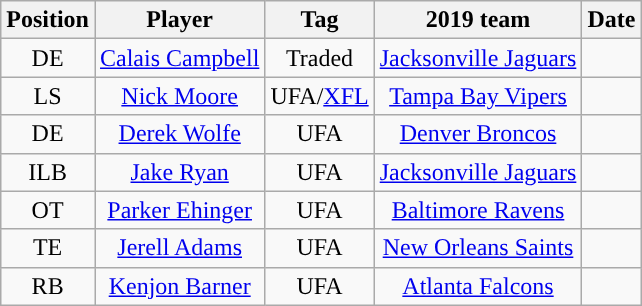<table class="wikitable sortable" style="text-align:center">
<tr>
<th>Position</th>
<th>Player</th>
<th>Tag</th>
<th>2019 team</th>
<th>Date</th>
</tr>
<tr>
<td>DE</td>
<td><a href='#'>Calais Campbell</a></td>
<td>Traded</td>
<td><a href='#'>Jacksonville Jaguars</a></td>
<td></td>
</tr>
<tr>
<td>LS</td>
<td><a href='#'>Nick Moore</a></td>
<td>UFA/<a href='#'>XFL</a></td>
<td><a href='#'>Tampa Bay Vipers</a></td>
<td></td>
</tr>
<tr>
<td>DE</td>
<td><a href='#'>Derek Wolfe</a></td>
<td>UFA</td>
<td><a href='#'>Denver Broncos</a></td>
<td></td>
</tr>
<tr>
<td>ILB</td>
<td><a href='#'>Jake Ryan</a></td>
<td>UFA</td>
<td><a href='#'>Jacksonville Jaguars</a></td>
<td></td>
</tr>
<tr>
<td>OT</td>
<td><a href='#'>Parker Ehinger</a></td>
<td>UFA</td>
<td><a href='#'>Baltimore Ravens</a></td>
<td></td>
</tr>
<tr>
<td>TE</td>
<td><a href='#'>Jerell Adams</a></td>
<td>UFA</td>
<td><a href='#'>New Orleans Saints</a></td>
<td></td>
</tr>
<tr>
<td>RB</td>
<td><a href='#'>Kenjon Barner</a></td>
<td>UFA</td>
<td><a href='#'>Atlanta Falcons</a></td>
<td></td>
</tr>
</table>
